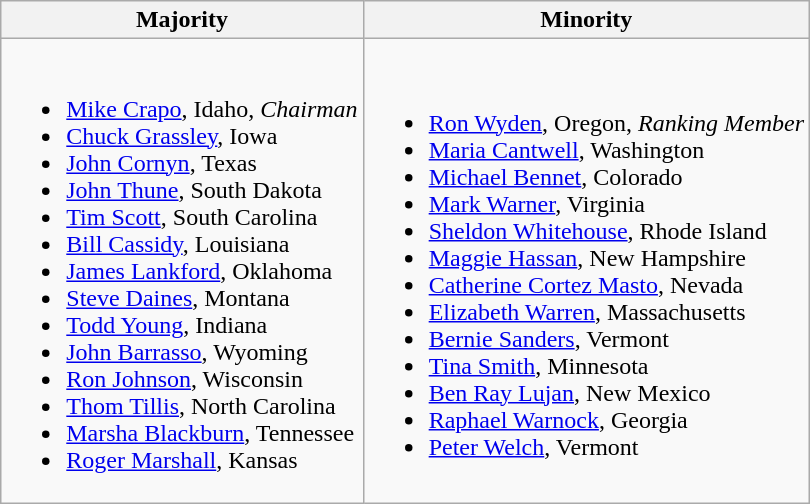<table class=wikitable>
<tr>
<th>Majority</th>
<th>Minority</th>
</tr>
<tr>
<td><br><ul><li><a href='#'>Mike Crapo</a>, Idaho, <em>Chairman</em></li><li><a href='#'>Chuck Grassley</a>, Iowa</li><li><a href='#'>John Cornyn</a>, Texas</li><li><a href='#'>John Thune</a>, South Dakota</li><li><a href='#'>Tim Scott</a>, South Carolina</li><li><a href='#'>Bill Cassidy</a>, Louisiana</li><li><a href='#'>James Lankford</a>, Oklahoma</li><li><a href='#'>Steve Daines</a>, Montana</li><li><a href='#'>Todd Young</a>, Indiana</li><li><a href='#'>John Barrasso</a>, Wyoming</li><li><a href='#'>Ron Johnson</a>, Wisconsin</li><li><a href='#'>Thom Tillis</a>, North Carolina</li><li><a href='#'>Marsha Blackburn</a>, Tennessee</li><li><a href='#'>Roger Marshall</a>, Kansas</li></ul></td>
<td><br><ul><li><a href='#'>Ron Wyden</a>, Oregon, <em>Ranking Member</em></li><li><a href='#'>Maria Cantwell</a>, Washington</li><li><a href='#'>Michael Bennet</a>, Colorado</li><li><a href='#'>Mark Warner</a>, Virginia</li><li><a href='#'>Sheldon Whitehouse</a>, Rhode Island</li><li><a href='#'>Maggie Hassan</a>, New Hampshire</li><li><a href='#'>Catherine Cortez Masto</a>, Nevada</li><li><a href='#'>Elizabeth Warren</a>, Massachusetts</li><li><span><a href='#'>Bernie Sanders</a>, Vermont</span></li><li><a href='#'>Tina Smith</a>, Minnesota</li><li><a href='#'>Ben Ray Lujan</a>, New Mexico</li><li><a href='#'>Raphael Warnock</a>, Georgia</li><li><a href='#'>Peter Welch</a>, Vermont</li></ul></td>
</tr>
</table>
